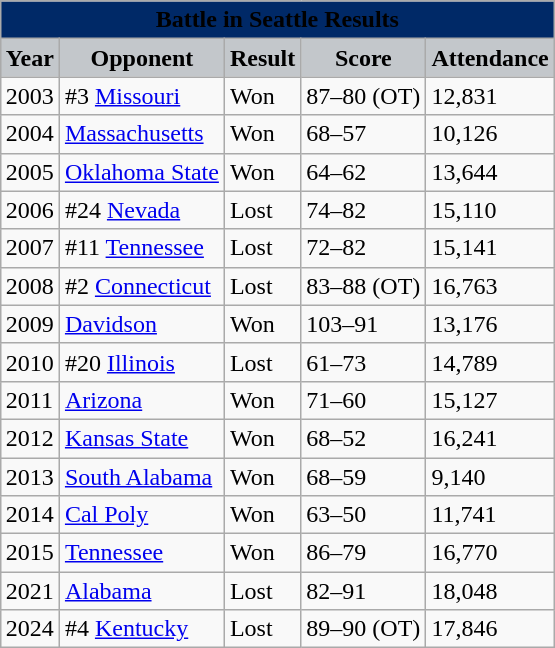<table class="wikitable" style="float: right; margin-left: 1em;" cellspacing="5">
<tr>
<th colspan="5" style="text-align: center; background:#002967"><span><strong>Battle in Seattle Results</strong></span></th>
</tr>
<tr>
<th style="background: #C3C7CB;">Year</th>
<th style="background: #C3C7CB;">Opponent</th>
<th style="background: #C3C7CB;">Result</th>
<th style="background: #C3C7CB;">Score</th>
<th style="background: #C3C7CB;">Attendance</th>
</tr>
<tr>
<td>2003</td>
<td>#3 <a href='#'>Missouri</a></td>
<td>Won</td>
<td>87–80 (OT)</td>
<td>12,831</td>
</tr>
<tr>
<td>2004</td>
<td><a href='#'>Massachusetts</a></td>
<td>Won</td>
<td>68–57</td>
<td>10,126</td>
</tr>
<tr>
<td>2005</td>
<td><a href='#'>Oklahoma State</a></td>
<td>Won</td>
<td>64–62</td>
<td>13,644</td>
</tr>
<tr>
<td>2006</td>
<td>#24 <a href='#'>Nevada</a></td>
<td>Lost</td>
<td>74–82</td>
<td>15,110</td>
</tr>
<tr>
<td>2007</td>
<td>#11 <a href='#'>Tennessee</a></td>
<td>Lost</td>
<td>72–82</td>
<td>15,141</td>
</tr>
<tr>
<td>2008</td>
<td>#2 <a href='#'>Connecticut</a></td>
<td>Lost</td>
<td>83–88 (OT)</td>
<td>16,763</td>
</tr>
<tr>
<td>2009</td>
<td><a href='#'>Davidson</a></td>
<td>Won</td>
<td>103–91</td>
<td>13,176</td>
</tr>
<tr>
<td>2010</td>
<td>#20 <a href='#'>Illinois</a></td>
<td>Lost</td>
<td>61–73</td>
<td>14,789</td>
</tr>
<tr>
<td>2011</td>
<td><a href='#'>Arizona</a></td>
<td>Won</td>
<td>71–60</td>
<td>15,127</td>
</tr>
<tr>
<td>2012</td>
<td><a href='#'>Kansas State</a></td>
<td>Won</td>
<td>68–52</td>
<td>16,241</td>
</tr>
<tr>
<td>2013</td>
<td><a href='#'>South Alabama</a></td>
<td>Won</td>
<td>68–59</td>
<td>9,140</td>
</tr>
<tr>
<td>2014</td>
<td><a href='#'>Cal Poly</a></td>
<td>Won</td>
<td>63–50</td>
<td>11,741</td>
</tr>
<tr>
<td>2015</td>
<td><a href='#'>Tennessee</a></td>
<td>Won</td>
<td>86–79</td>
<td>16,770</td>
</tr>
<tr>
<td>2021</td>
<td><a href='#'>Alabama</a></td>
<td>Lost</td>
<td>82–91</td>
<td>18,048</td>
</tr>
<tr>
<td>2024</td>
<td>#4 <a href='#'>Kentucky</a></td>
<td>Lost</td>
<td>89–90 (OT)</td>
<td>17,846</td>
</tr>
</table>
